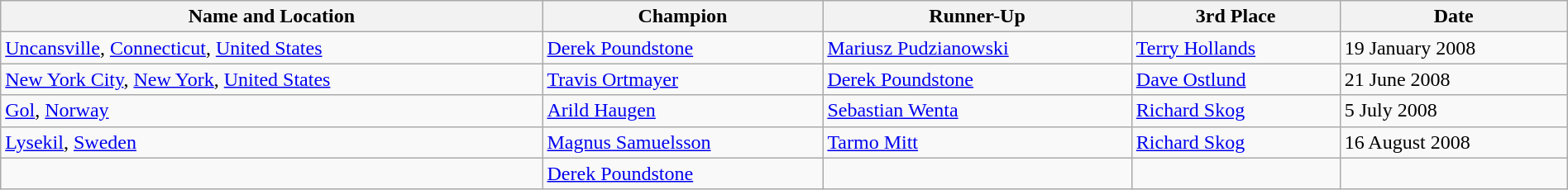<table class="wikitable" style="display: inline-table;width: 100%;">
<tr>
<th>Name and Location</th>
<th>Champion</th>
<th>Runner-Up</th>
<th>3rd Place</th>
<th>Date</th>
</tr>
<tr>
<td> <a href='#'>Uncansville</a>, <a href='#'>Connecticut</a>, <a href='#'>United States</a> <br> </td>
<td> <a href='#'>Derek Poundstone</a></td>
<td> <a href='#'>Mariusz Pudzianowski</a></td>
<td> <a href='#'>Terry Hollands</a></td>
<td>19 January 2008</td>
</tr>
<tr>
<td> <a href='#'>New York City</a>, <a href='#'>New York</a>, <a href='#'>United States</a> <br> </td>
<td> <a href='#'>Travis Ortmayer</a></td>
<td> <a href='#'>Derek Poundstone</a></td>
<td> <a href='#'>Dave Ostlund</a></td>
<td>21 June 2008</td>
</tr>
<tr>
<td> <a href='#'>Gol</a>, <a href='#'>Norway</a> <br> </td>
<td> <a href='#'>Arild Haugen</a></td>
<td> <a href='#'>Sebastian Wenta</a></td>
<td> <a href='#'>Richard Skog</a></td>
<td>5 July 2008</td>
</tr>
<tr>
<td> <a href='#'>Lysekil</a>, <a href='#'>Sweden</a> <br> </td>
<td> <a href='#'>Magnus Samuelsson</a></td>
<td> <a href='#'>Tarmo Mitt</a></td>
<td> <a href='#'>Richard Skog</a></td>
<td>16 August 2008</td>
</tr>
<tr>
<td></td>
<td> <a href='#'>Derek Poundstone</a></td>
<td></td>
<td></td>
<td></td>
</tr>
</table>
